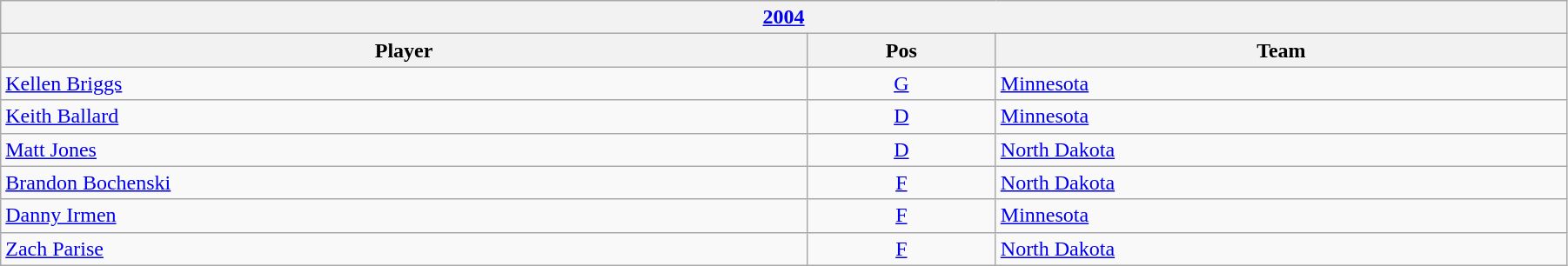<table class="wikitable" width=95%>
<tr>
<th colspan=3><a href='#'>2004</a></th>
</tr>
<tr>
<th>Player</th>
<th>Pos</th>
<th>Team</th>
</tr>
<tr>
<td><a href='#'>Kellen Briggs</a></td>
<td align=center><a href='#'>G</a></td>
<td><a href='#'>Minnesota</a></td>
</tr>
<tr>
<td><a href='#'>Keith Ballard</a></td>
<td align=center><a href='#'>D</a></td>
<td><a href='#'>Minnesota</a></td>
</tr>
<tr>
<td><a href='#'>Matt Jones</a></td>
<td align=center><a href='#'>D</a></td>
<td><a href='#'>North Dakota</a></td>
</tr>
<tr>
<td><a href='#'>Brandon Bochenski</a></td>
<td align=center><a href='#'>F</a></td>
<td><a href='#'>North Dakota</a></td>
</tr>
<tr>
<td><a href='#'>Danny Irmen</a></td>
<td align=center><a href='#'>F</a></td>
<td><a href='#'>Minnesota</a></td>
</tr>
<tr>
<td><a href='#'>Zach Parise</a></td>
<td align=center><a href='#'>F</a></td>
<td><a href='#'>North Dakota</a></td>
</tr>
</table>
